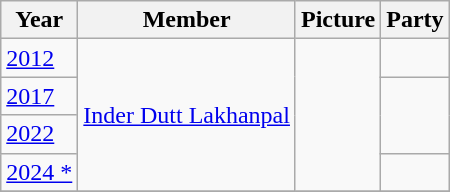<table class="wikitable sortable">
<tr>
<th>Year</th>
<th>Member</th>
<th>Picture</th>
<th colspan="2">Party</th>
</tr>
<tr>
<td><a href='#'>2012</a></td>
<td rowspan="4"><a href='#'>Inder Dutt Lakhanpal</a></td>
<td rowspan="4"></td>
<td></td>
</tr>
<tr>
<td><a href='#'>2017</a></td>
</tr>
<tr>
<td><a href='#'>2022</a></td>
</tr>
<tr>
<td><a href='#'>2024 *</a></td>
<td></td>
</tr>
<tr>
</tr>
</table>
